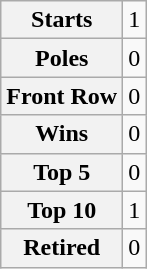<table class="wikitable" style="text-align:center">
<tr>
<th>Starts</th>
<td>1</td>
</tr>
<tr>
<th>Poles</th>
<td>0</td>
</tr>
<tr>
<th>Front Row</th>
<td>0</td>
</tr>
<tr>
<th>Wins</th>
<td>0</td>
</tr>
<tr>
<th>Top 5</th>
<td>0</td>
</tr>
<tr>
<th>Top 10</th>
<td>1</td>
</tr>
<tr>
<th>Retired</th>
<td>0</td>
</tr>
</table>
